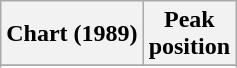<table class="wikitable sortable">
<tr>
<th>Chart (1989)</th>
<th>Peak<br>position</th>
</tr>
<tr>
</tr>
<tr>
</tr>
</table>
